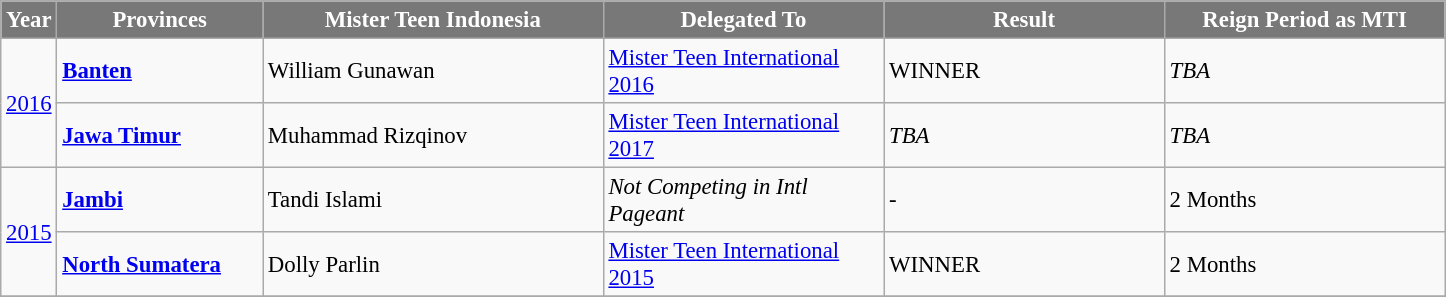<table class="wikitable sortable" style="font-size: 95%;">
<tr>
<th width="30" style="background-color:#787878;color:#FFFFFF;">Year</th>
<th width="130" style="background-color:#787878;color:#FFFFFF;">Provinces</th>
<th width="220" style="background-color:#787878;color:#FFFFFF;">Mister Teen Indonesia</th>
<th width="180" style="background-color:#787878;color:#FFFFFF;">Delegated To</th>
<th width="180" style="background-color:#787878;color:#FFFFFF;">Result</th>
<th width="180" style="background-color:#787878;color:#FFFFFF;">Reign Period as MTI</th>
</tr>
<tr>
<td rowspan="2"><a href='#'>2016</a></td>
<td> <strong><a href='#'>Banten</a></strong></td>
<td>William Gunawan</td>
<td><a href='#'>Mister Teen International 2016</a></td>
<td>WINNER</td>
<td><em>TBA</em></td>
</tr>
<tr>
<td> <a href='#'><strong>Jawa Timur</strong></a></td>
<td>Muhammad Rizqinov</td>
<td><a href='#'>Mister Teen International 2017</a></td>
<td><em>TBA</em></td>
<td><em>TBA</em></td>
</tr>
<tr>
<td rowspan="2"><a href='#'>2015</a></td>
<td><strong><a href='#'>Jambi</a></strong></td>
<td>Tandi Islami</td>
<td><em>Not Competing in Intl Pageant</em></td>
<td>-</td>
<td>2 Months</td>
</tr>
<tr>
<td><strong><a href='#'>North Sumatera</a></strong></td>
<td>Dolly Parlin</td>
<td><a href='#'>Mister Teen International 2015</a></td>
<td>WINNER</td>
<td>2 Months</td>
</tr>
<tr>
</tr>
</table>
